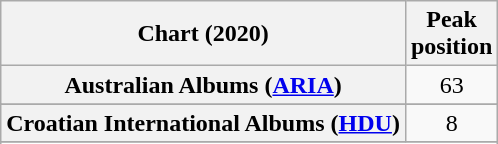<table class="wikitable sortable plainrowheaders" style="text-align:center">
<tr>
<th scope="col">Chart (2020)</th>
<th scope="col">Peak<br>position</th>
</tr>
<tr>
<th scope="row">Australian Albums (<a href='#'>ARIA</a>)</th>
<td>63</td>
</tr>
<tr>
</tr>
<tr>
<th scope="row">Croatian International Albums (<a href='#'>HDU</a>)</th>
<td>8</td>
</tr>
<tr>
</tr>
<tr>
</tr>
<tr>
</tr>
</table>
